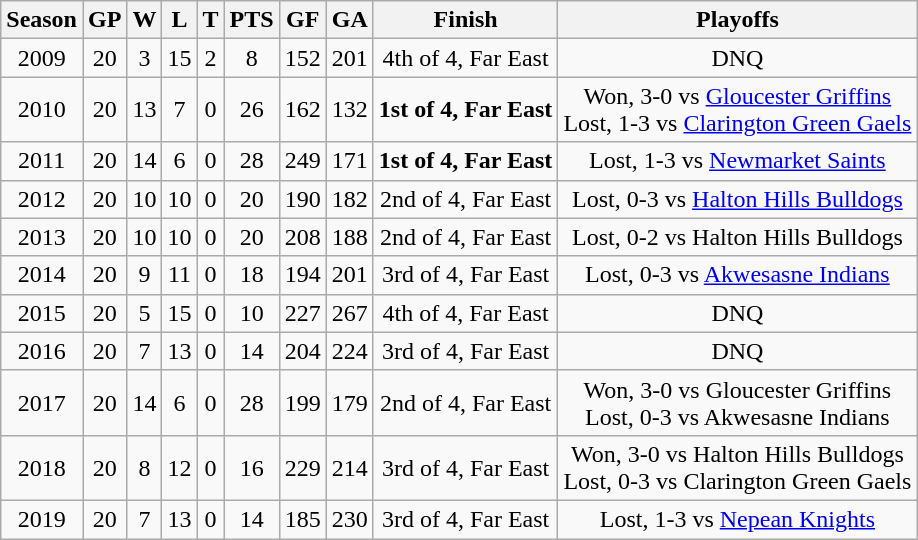<table class="wikitable" style="text-align:center">
<tr>
<th>Season</th>
<th>GP</th>
<th>W</th>
<th>L</th>
<th>T</th>
<th>PTS</th>
<th>GF</th>
<th>GA</th>
<th>Finish</th>
<th>Playoffs</th>
</tr>
<tr>
<td>2009</td>
<td>20</td>
<td>3</td>
<td>15</td>
<td>2</td>
<td>8</td>
<td>152</td>
<td>201</td>
<td>4th of 4, Far East</td>
<td>DNQ</td>
</tr>
<tr>
<td>2010</td>
<td>20</td>
<td>13</td>
<td>7</td>
<td>0</td>
<td>26</td>
<td>162</td>
<td>132</td>
<td><strong>1st of 4, Far East</strong></td>
<td>Won, 3-0 vs <a href='#'>Gloucester Griffins</a><br>Lost, 1-3 vs <a href='#'>Clarington Green Gaels</a></td>
</tr>
<tr>
<td>2011</td>
<td>20</td>
<td>14</td>
<td>6</td>
<td>0</td>
<td>28</td>
<td>249</td>
<td>171</td>
<td><strong>1st of 4, Far East</strong></td>
<td>Lost, 1-3 vs <a href='#'>Newmarket Saints</a></td>
</tr>
<tr>
<td>2012</td>
<td>20</td>
<td>10</td>
<td>10</td>
<td>0</td>
<td>20</td>
<td>190</td>
<td>182</td>
<td>2nd of 4, Far East</td>
<td>Lost, 0-3 vs <a href='#'>Halton Hills Bulldogs</a></td>
</tr>
<tr>
<td>2013</td>
<td>20</td>
<td>10</td>
<td>10</td>
<td>0</td>
<td>20</td>
<td>208</td>
<td>188</td>
<td>2nd of 4, Far East</td>
<td>Lost, 0-2 vs Halton Hills Bulldogs</td>
</tr>
<tr>
<td>2014</td>
<td>20</td>
<td>9</td>
<td>11</td>
<td>0</td>
<td>18</td>
<td>194</td>
<td>201</td>
<td>3rd of 4, Far East</td>
<td>Lost, 0-3 vs <a href='#'>Akwesasne Indians</a></td>
</tr>
<tr>
<td>2015</td>
<td>20</td>
<td>5</td>
<td>15</td>
<td>0</td>
<td>10</td>
<td>227</td>
<td>267</td>
<td>4th of 4, Far East</td>
<td>DNQ</td>
</tr>
<tr>
<td>2016</td>
<td>20</td>
<td>7</td>
<td>13</td>
<td>0</td>
<td>14</td>
<td>204</td>
<td>224</td>
<td>3rd of 4, Far East</td>
<td>DNQ</td>
</tr>
<tr>
<td>2017</td>
<td>20</td>
<td>14</td>
<td>6</td>
<td>0</td>
<td>28</td>
<td>199</td>
<td>179</td>
<td>2nd of 4, Far East</td>
<td>Won, 3-0 vs Gloucester Griffins<br>Lost, 0-3 vs Akwesasne Indians</td>
</tr>
<tr>
<td>2018</td>
<td>20</td>
<td>8</td>
<td>12</td>
<td>0</td>
<td>16</td>
<td>229</td>
<td>214</td>
<td>3rd of 4, Far East</td>
<td>Won, 3-0 vs Halton Hills Bulldogs<br>Lost, 0-3 vs Clarington Green Gaels</td>
</tr>
<tr>
<td>2019</td>
<td>20</td>
<td>7</td>
<td>13</td>
<td>0</td>
<td>14</td>
<td>185</td>
<td>230</td>
<td>3rd of 4, Far East</td>
<td>Lost, 1-3 vs <a href='#'>Nepean Knights</a></td>
</tr>
</table>
